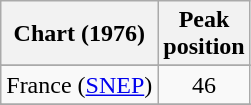<table class="wikitable sortable plainrowheaders" style="text-align:center">
<tr>
<th scope="col">Chart (1976)</th>
<th scope="col">Peak<br>position</th>
</tr>
<tr>
</tr>
<tr>
<td align="left">France (<a href='#'>SNEP</a>)</td>
<td align="center">46</td>
</tr>
<tr>
</tr>
<tr>
</tr>
</table>
